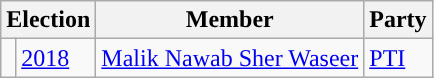<table class="wikitable">
<tr>
<th colspan="2">Election</th>
<th>Member</th>
<th>Party</th>
</tr>
<tr>
<td style="background-color: "></td>
<td><a href='#'>2018</a></td>
<td><a href='#'>Malik Nawab Sher Waseer</a></td>
<td><a href='#'>PTI</a></td>
</tr>
</table>
